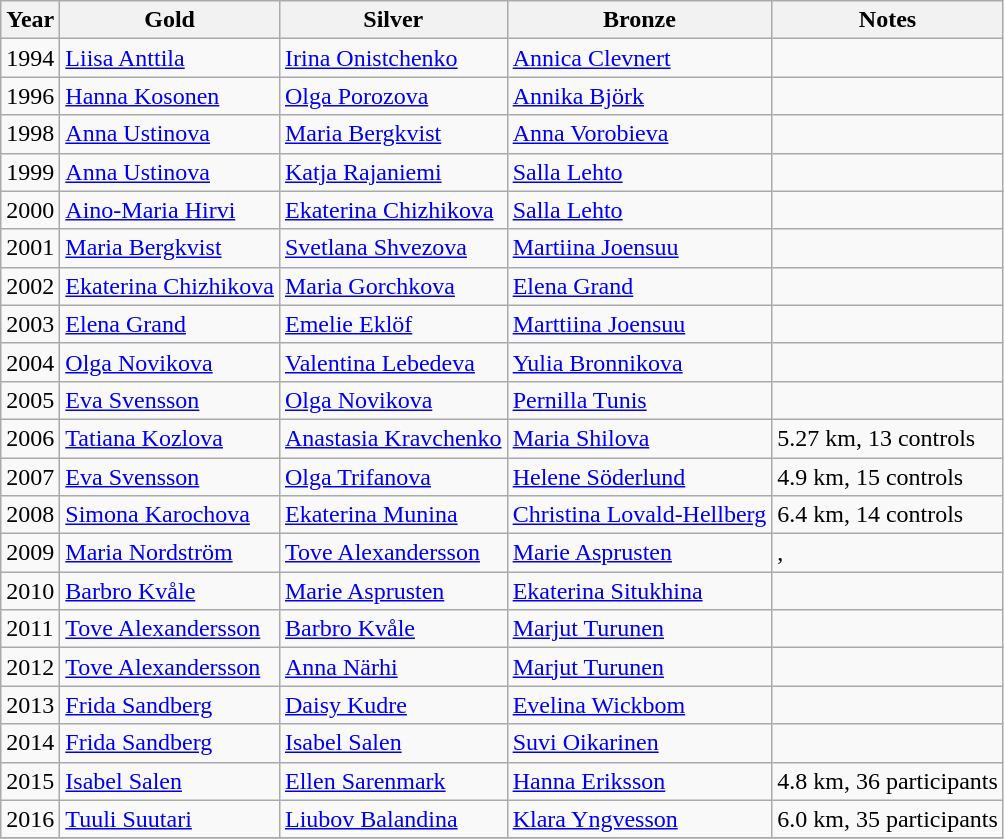<table class="wikitable">
<tr>
<th>Year</th>
<th>Gold</th>
<th>Silver</th>
<th>Bronze</th>
<th>Notes</th>
</tr>
<tr>
<td>1994</td>
<td> <a href='#'>Liisa Anttila</a></td>
<td> <a href='#'>Irina Onistchenko</a></td>
<td> <a href='#'>Annica Clevnert</a></td>
<td></td>
</tr>
<tr>
<td>1996</td>
<td> <a href='#'>Hanna Kosonen</a></td>
<td> <a href='#'>Olga Porozova</a></td>
<td> <a href='#'>Annika Björk</a></td>
<td></td>
</tr>
<tr>
<td>1998</td>
<td> <a href='#'>Anna Ustinova</a></td>
<td> <a href='#'>Maria Bergkvist</a></td>
<td> <a href='#'>Anna Vorobieva</a></td>
<td></td>
</tr>
<tr>
<td>1999</td>
<td> <a href='#'>Anna Ustinova</a></td>
<td> <a href='#'>Katja Rajaniemi</a></td>
<td> <a href='#'>Salla Lehto</a></td>
<td></td>
</tr>
<tr>
<td>2000</td>
<td> <a href='#'>Aino-Maria Hirvi</a></td>
<td> <a href='#'>Ekaterina Chizhikova</a></td>
<td> <a href='#'>Salla Lehto</a></td>
<td></td>
</tr>
<tr>
<td>2001</td>
<td> <a href='#'>Maria Bergkvist</a></td>
<td> <a href='#'>Svetlana Shvezova</a></td>
<td> <a href='#'>Martiina Joensuu</a></td>
<td></td>
</tr>
<tr>
<td>2002</td>
<td> <a href='#'>Ekaterina Chizhikova</a></td>
<td> <a href='#'>Maria Gorchkova</a></td>
<td> <a href='#'>Elena Grand</a></td>
<td></td>
</tr>
<tr>
<td>2003</td>
<td> <a href='#'>Elena Grand</a></td>
<td> <a href='#'>Emelie Eklöf</a></td>
<td> <a href='#'>Marttiina Joensuu</a></td>
<td></td>
</tr>
<tr>
<td>2004</td>
<td> <a href='#'>Olga Novikova</a></td>
<td> <a href='#'>Valentina Lebedeva</a></td>
<td> <a href='#'>Yulia Bronnikova</a></td>
<td></td>
</tr>
<tr>
<td>2005</td>
<td> <a href='#'>Eva Svensson</a></td>
<td> <a href='#'>Olga Novikova</a></td>
<td> <a href='#'>Pernilla Tunis</a></td>
<td></td>
</tr>
<tr>
<td>2006</td>
<td> <a href='#'>Tatiana Kozlova</a></td>
<td> <a href='#'>Anastasia Kravchenko</a></td>
<td> <a href='#'>Maria Shilova</a></td>
<td>5.27 km, 13 controls</td>
</tr>
<tr>
<td>2007</td>
<td> <a href='#'>Eva Svensson</a></td>
<td> <a href='#'>Olga Trifanova</a></td>
<td> <a href='#'>Helene Söderlund</a></td>
<td>4.9 km, 15 controls</td>
</tr>
<tr>
<td>2008</td>
<td> <a href='#'>Simona Karochova</a></td>
<td> <a href='#'>Ekaterina Munina</a></td>
<td> <a href='#'>Christina Lovald-Hellberg</a></td>
<td>6.4 km, 14 controls</td>
</tr>
<tr>
<td>2009</td>
<td> <a href='#'>Maria Nordström</a></td>
<td> <a href='#'>Tove Alexandersson</a></td>
<td> <a href='#'>Marie Asprusten</a></td>
<td>, </td>
</tr>
<tr>
<td>2010</td>
<td> <a href='#'>Barbro Kvåle</a></td>
<td> <a href='#'>Marie Asprusten</a></td>
<td> <a href='#'>Ekaterina Situkhina</a></td>
<td></td>
</tr>
<tr>
<td>2011</td>
<td> <a href='#'>Tove Alexandersson</a></td>
<td> <a href='#'>Barbro Kvåle</a></td>
<td> <a href='#'>Marjut Turunen</a></td>
<td></td>
</tr>
<tr>
<td>2012</td>
<td> <a href='#'>Tove Alexandersson</a></td>
<td> <a href='#'>Anna Närhi</a></td>
<td> <a href='#'>Marjut Turunen</a></td>
<td></td>
</tr>
<tr>
<td>2013</td>
<td> <a href='#'>Frida Sandberg</a></td>
<td> <a href='#'>Daisy Kudre</a></td>
<td> <a href='#'>Evelina Wickbom</a></td>
<td></td>
</tr>
<tr>
<td>2014</td>
<td> <a href='#'>Frida Sandberg</a></td>
<td> <a href='#'>Isabel Salen</a></td>
<td> <a href='#'>Suvi Oikarinen</a></td>
<td></td>
</tr>
<tr>
<td>2015</td>
<td> <a href='#'>Isabel Salen</a></td>
<td> <a href='#'>Ellen Sarenmark</a></td>
<td> <a href='#'>Hanna Eriksson</a></td>
<td>4.8 km, 36 participants</td>
</tr>
<tr>
<td>2016</td>
<td> <a href='#'>Tuuli Suutari</a></td>
<td> <a href='#'>Liubov Balandina</a></td>
<td> <a href='#'>Klara Yngvesson</a></td>
<td>6.0 km, 35 participants</td>
</tr>
<tr>
</tr>
</table>
